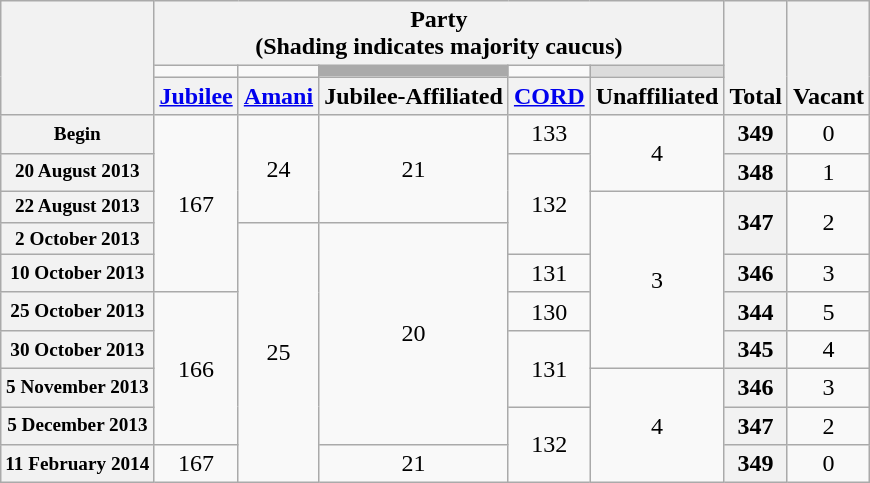<table class=wikitable style="text-align:center">
<tr valign=bottom>
<th rowspan=3></th>
<th colspan=5>Party <div>(Shading indicates majority caucus)</div></th>
<th rowspan=3>Total</th>
<th rowspan=3>Vacant</th>
</tr>
<tr style="height:5px">
<td></td>
<td></td>
<td style="background:#aaa;"></td>
<td></td>
<td style="background:#dcdcdc;"></td>
</tr>
<tr>
<th><a href='#'>Jubilee</a></th>
<th><a href='#'>Amani</a></th>
<th>Jubilee-Affiliated</th>
<th><a href='#'>CORD</a></th>
<th>Unaffiliated</th>
</tr>
<tr>
<th style="font-size:80%">Begin</th>
<td rowspan="5" style="background:FFCOCB;">167</td>
<td rowspan="3" style="background:FFCOCB;">24</td>
<td rowspan="3" style="background:FFCOCB;">21</td>
<td>133</td>
<td rowspan=2>4</td>
<th>349</th>
<td>0</td>
</tr>
<tr>
<th style="font-size:80%">20 August 2013 </th>
<td rowspan=3>132</td>
<th>348</th>
<td>1</td>
</tr>
<tr>
<th style="font-size:80%">22 August 2013 </th>
<td rowspan=5>3</td>
<th rowspan=2>347</th>
<td rowspan=2>2</td>
</tr>
<tr>
<th style="font-size:80%">2 October 2013 </th>
<td rowspan="7" style="background:FFCOCB;">25</td>
<td rowspan="6" style="background:FFCOCB;">20</td>
</tr>
<tr>
<th style="font-size:80%">10 October 2013 </th>
<td>131</td>
<th>346</th>
<td>3</td>
</tr>
<tr>
<th style="font-size:80%">25 October 2013 </th>
<td rowspan="4" style="background:FFCOCB;">166</td>
<td>130</td>
<th>344</th>
<td>5</td>
</tr>
<tr>
<th style="font-size:80%">30 October 2013 </th>
<td rowspan=2>131</td>
<th>345</th>
<td>4</td>
</tr>
<tr>
<th style="font-size:80%">5 November 2013 </th>
<td rowspan=3>4</td>
<th>346</th>
<td>3</td>
</tr>
<tr>
<th style="font-size:80%">5 December 2013 </th>
<td rowspan=2>132</td>
<th>347</th>
<td>2</td>
</tr>
<tr>
<th style="font-size:80%">11 February 2014 </th>
<td style="background:FFCOCB;">167</td>
<td style="background:FFCOCB;">21</td>
<th>349</th>
<td>0</td>
</tr>
</table>
